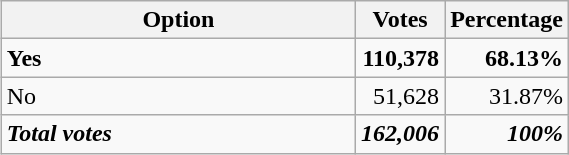<table class="wikitable" style="text-align:right; margin:5px; width: 30%">
<tr>
<th style="width:80%;">Option</th>
<th style="width:10%;">Votes</th>
<th style="width:10%;">Percentage</th>
</tr>
<tr>
<td align="left"><strong>Yes</strong></td>
<td><strong>110,378</strong></td>
<td><strong>68.13%</strong></td>
</tr>
<tr>
<td align="left">No</td>
<td>51,628</td>
<td>31.87%</td>
</tr>
<tr>
<td align="left"><strong><em>Total votes</em></strong></td>
<td><strong><em>162,006</em></strong></td>
<td><strong><em>100%</em></strong></td>
</tr>
</table>
